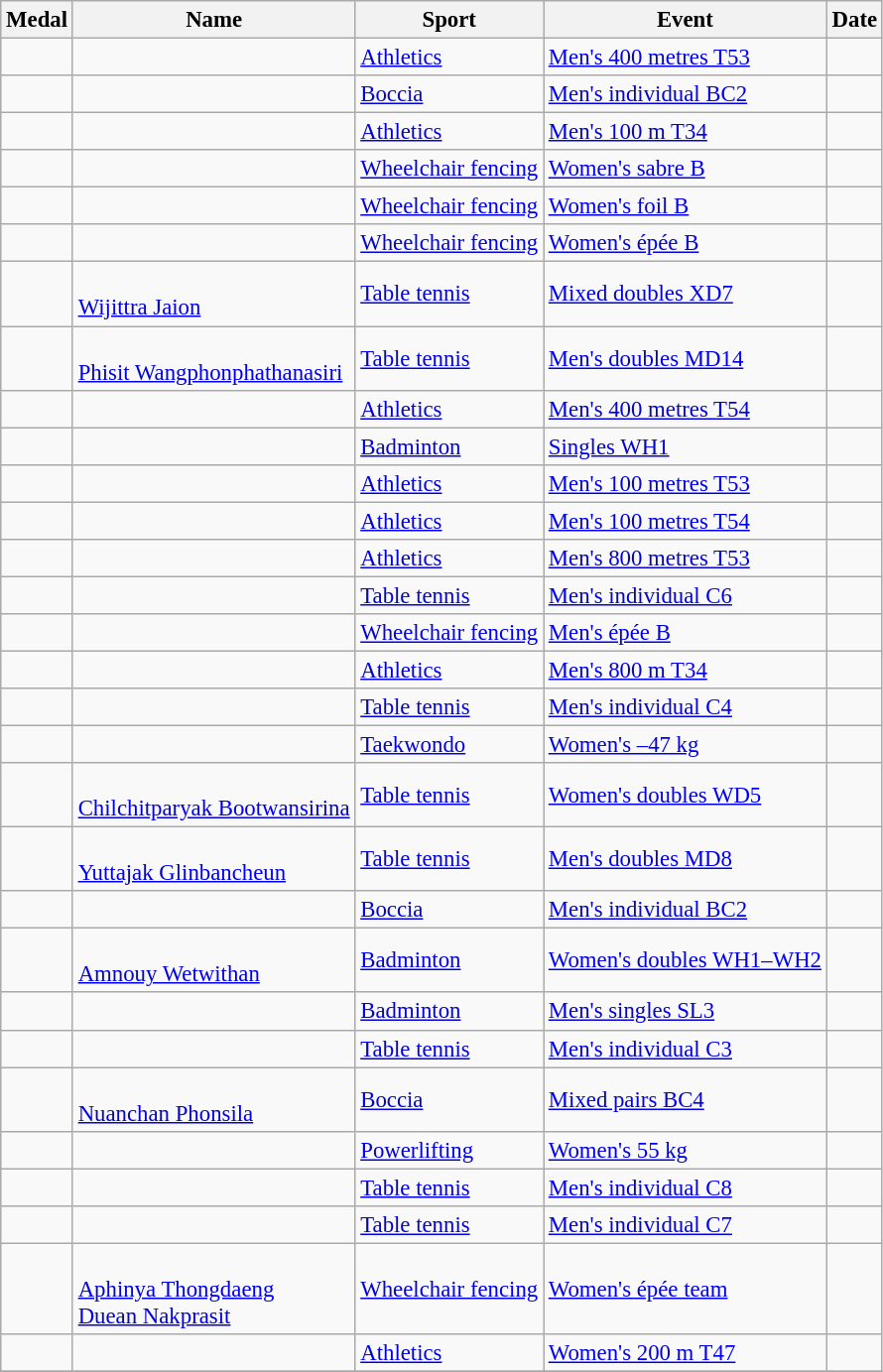<table class="wikitable sortable" style=font-size:95%>
<tr>
<th>Medal</th>
<th>Name</th>
<th>Sport</th>
<th>Event</th>
<th>Date</th>
</tr>
<tr>
<td></td>
<td></td>
<td><a href='#'>Athletics</a></td>
<td><a href='#'>Men's 400 metres T53</a></td>
<td></td>
</tr>
<tr>
<td></td>
<td></td>
<td><a href='#'>Boccia</a></td>
<td><a href='#'>Men's individual BC2</a></td>
<td></td>
</tr>
<tr>
<td></td>
<td></td>
<td><a href='#'>Athletics</a></td>
<td><a href='#'>Men's 100 m T34</a></td>
<td></td>
</tr>
<tr>
<td></td>
<td></td>
<td><a href='#'>Wheelchair fencing</a></td>
<td><a href='#'>Women's sabre B</a></td>
<td></td>
</tr>
<tr>
<td></td>
<td></td>
<td><a href='#'>Wheelchair fencing</a></td>
<td><a href='#'>Women's foil B</a></td>
<td></td>
</tr>
<tr>
<td></td>
<td></td>
<td><a href='#'>Wheelchair fencing</a></td>
<td><a href='#'>Women's épée B</a></td>
<td></td>
</tr>
<tr>
<td></td>
<td><br><a href='#'>Wijittra Jaion</a></td>
<td><a href='#'>Table tennis</a></td>
<td><a href='#'>Mixed doubles XD7</a></td>
<td></td>
</tr>
<tr>
<td></td>
<td><br><a href='#'>Phisit Wangphonphathanasiri</a></td>
<td><a href='#'>Table tennis</a></td>
<td><a href='#'>Men's doubles MD14</a></td>
<td></td>
</tr>
<tr>
<td></td>
<td></td>
<td><a href='#'>Athletics</a></td>
<td><a href='#'>Men's 400 metres T54</a></td>
<td></td>
</tr>
<tr>
<td></td>
<td></td>
<td><a href='#'>Badminton</a></td>
<td><a href='#'>Singles WH1</a></td>
<td></td>
</tr>
<tr>
<td></td>
<td></td>
<td><a href='#'>Athletics</a></td>
<td><a href='#'>Men's 100 metres T53</a></td>
<td></td>
</tr>
<tr>
<td></td>
<td></td>
<td><a href='#'>Athletics</a></td>
<td><a href='#'>Men's 100 metres T54</a></td>
<td></td>
</tr>
<tr>
<td></td>
<td></td>
<td><a href='#'>Athletics</a></td>
<td><a href='#'>Men's 800 metres T53</a></td>
<td></td>
</tr>
<tr>
<td></td>
<td></td>
<td><a href='#'>Table tennis</a></td>
<td><a href='#'>Men's individual C6</a></td>
<td></td>
</tr>
<tr>
<td></td>
<td></td>
<td><a href='#'>Wheelchair fencing</a></td>
<td><a href='#'>Men's épée B</a></td>
<td></td>
</tr>
<tr>
<td></td>
<td></td>
<td><a href='#'>Athletics</a></td>
<td><a href='#'>Men's 800 m T34</a></td>
<td></td>
</tr>
<tr>
<td></td>
<td></td>
<td><a href='#'>Table tennis</a></td>
<td><a href='#'>Men's individual C4</a></td>
<td></td>
</tr>
<tr>
<td></td>
<td></td>
<td><a href='#'>Taekwondo</a></td>
<td><a href='#'>Women's –47 kg</a></td>
<td></td>
</tr>
<tr>
<td></td>
<td><br><a href='#'>Chilchitparyak Bootwansirina</a></td>
<td><a href='#'>Table tennis</a></td>
<td><a href='#'>Women's doubles WD5</a></td>
<td></td>
</tr>
<tr>
<td></td>
<td><br><a href='#'>Yuttajak Glinbancheun</a></td>
<td><a href='#'>Table tennis</a></td>
<td><a href='#'>Men's doubles MD8</a></td>
<td></td>
</tr>
<tr>
<td></td>
<td></td>
<td><a href='#'>Boccia</a></td>
<td><a href='#'>Men's individual BC2</a></td>
<td></td>
</tr>
<tr>
<td></td>
<td><br><a href='#'>Amnouy Wetwithan</a></td>
<td><a href='#'>Badminton</a></td>
<td><a href='#'>Women's doubles WH1–WH2</a></td>
<td></td>
</tr>
<tr>
<td></td>
<td></td>
<td><a href='#'>Badminton</a></td>
<td><a href='#'>Men's singles SL3</a></td>
<td></td>
</tr>
<tr>
<td></td>
<td></td>
<td><a href='#'>Table tennis</a></td>
<td><a href='#'>Men's individual C3</a></td>
<td></td>
</tr>
<tr>
<td></td>
<td><br><a href='#'>Nuanchan Phonsila</a></td>
<td><a href='#'>Boccia</a></td>
<td><a href='#'>Mixed pairs BC4</a></td>
<td></td>
</tr>
<tr>
<td></td>
<td></td>
<td><a href='#'>Powerlifting</a></td>
<td><a href='#'>Women's 55 kg</a></td>
<td></td>
</tr>
<tr>
<td></td>
<td></td>
<td><a href='#'>Table tennis</a></td>
<td><a href='#'>Men's individual C8</a></td>
<td></td>
</tr>
<tr>
<td></td>
<td></td>
<td><a href='#'>Table tennis</a></td>
<td><a href='#'>Men's individual C7</a></td>
<td></td>
</tr>
<tr>
<td></td>
<td><br><a href='#'>Aphinya Thongdaeng</a><br><a href='#'>Duean Nakprasit</a></td>
<td><a href='#'>Wheelchair fencing</a></td>
<td><a href='#'>Women's épée team</a></td>
<td></td>
</tr>
<tr>
<td></td>
<td></td>
<td><a href='#'>Athletics</a></td>
<td><a href='#'>Women's 200 m T47</a></td>
<td></td>
</tr>
<tr>
</tr>
</table>
